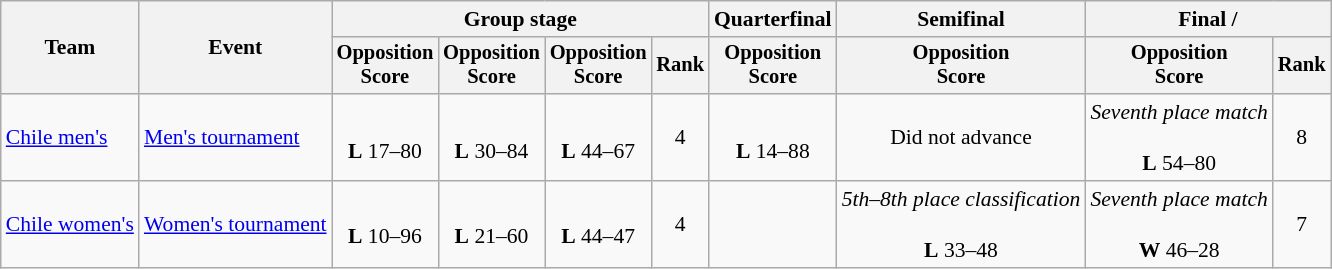<table class="wikitable" style="font-size:90%;text-align:center">
<tr>
<th rowspan="2">Team</th>
<th rowspan="2">Event</th>
<th colspan="4">Group stage</th>
<th>Quarterfinal</th>
<th>Semifinal</th>
<th colspan="2">Final / </th>
</tr>
<tr style="font-size:95%">
<th>Opposition<br>Score</th>
<th>Opposition<br>Score</th>
<th>Opposition<br>Score</th>
<th>Rank</th>
<th>Opposition<br>Score</th>
<th>Opposition<br>Score</th>
<th>Opposition<br>Score</th>
<th>Rank</th>
</tr>
<tr>
<td align=left><a href='#'>Chile men's</a></td>
<td align=left><a href='#'>Men's tournament</a></td>
<td><br><strong>L</strong> 17–80</td>
<td><br><strong>L</strong> 30–84</td>
<td><br><strong>L</strong> 44–67</td>
<td>4</td>
<td><br><strong>L</strong> 14–88</td>
<td>Did not advance</td>
<td><em>Seventh place match</em><br><br><strong>L</strong> 54–80</td>
<td>8</td>
</tr>
<tr>
<td align=left><a href='#'>Chile women's</a></td>
<td align=left><a href='#'>Women's tournament</a></td>
<td><br><strong>L</strong> 10–96</td>
<td><br><strong>L</strong> 21–60</td>
<td><br><strong>L</strong> 44–47</td>
<td>4</td>
<td></td>
<td><em>5th–8th place classification</em><br><br><strong>L</strong> 33–48</td>
<td><em>Seventh place match</em><br><br><strong>W</strong> 46–28</td>
<td>7</td>
</tr>
</table>
